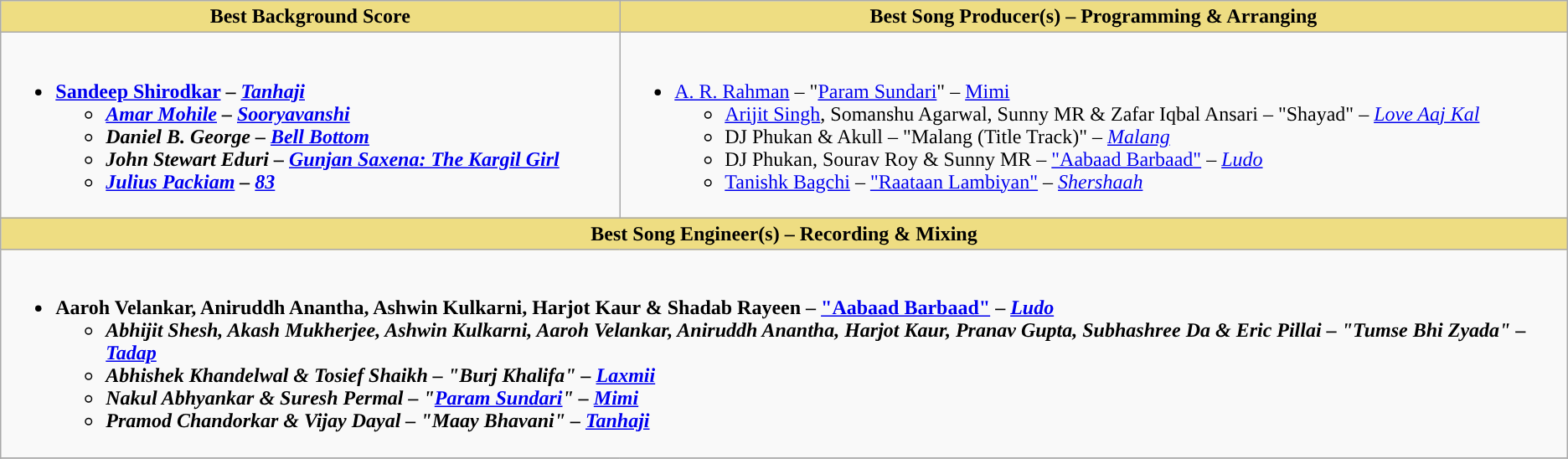<table class="wikitable">
<tr>
<th ! style="background:#EEDD82;text-align:center;">Best Background Score</th>
<th ! style="background:#eedd82;text-align:center;">Best Song Producer(s) – Programming & Arranging</th>
</tr>
<tr>
<td valign="top"><br><ul><li><strong><a href='#'>Sandeep Shirodkar</a> – <em><a href='#'>Tanhaji</a><strong><em><ul><li><a href='#'>Amar Mohile</a> – </em><a href='#'>Sooryavanshi</a><em></li><li>Daniel B. George – </em><a href='#'>Bell Bottom</a><em></li><li>John Stewart Eduri – </em><a href='#'>Gunjan Saxena: The Kargil Girl</a><em></li><li><a href='#'>Julius Packiam</a> – </em><a href='#'>83</a><em></li></ul></li></ul></td>
<td valign="top"><br><ul><li></strong><a href='#'>A. R. Rahman</a> – "<a href='#'>Param Sundari</a>" – </em><a href='#'>Mimi</a></em></strong><ul><li><a href='#'>Arijit Singh</a>, Somanshu Agarwal, Sunny MR & Zafar Iqbal Ansari – "Shayad" – <em><a href='#'>Love Aaj Kal</a></em></li><li>DJ Phukan & Akull – "Malang (Title Track)" – <em><a href='#'>Malang</a></em></li><li>DJ Phukan, Sourav Roy & Sunny MR – <a href='#'>"Aabaad Barbaad"</a> – <em><a href='#'>Ludo</a></em></li><li><a href='#'>Tanishk Bagchi</a> – <a href='#'>"Raataan Lambiyan"</a> – <em><a href='#'>Shershaah</a></em></li></ul></li></ul></td>
</tr>
<tr>
<th ! style="background:#EEDD82;text-align:center;" colspan="2">Best Song Engineer(s) – Recording & Mixing</th>
</tr>
<tr>
<td valign="top" colspan="2"><br><ul><li><strong>Aaroh Velankar, Aniruddh Anantha, Ashwin Kulkarni, Harjot Kaur & Shadab Rayeen – <a href='#'>"Aabaad Barbaad"</a> – <em><a href='#'>Ludo</a><strong><em><ul><li>Abhijit Shesh, Akash Mukherjee, Ashwin Kulkarni, Aaroh Velankar, Aniruddh Anantha, Harjot Kaur, Pranav Gupta, Subhashree Da & Eric Pillai – "Tumse Bhi Zyada" – </em><a href='#'>Tadap</a><em></li><li>Abhishek Khandelwal & Tosief Shaikh – "Burj Khalifa" – </em><a href='#'>Laxmii</a><em></li><li>Nakul Abhyankar & Suresh Permal – "<a href='#'>Param Sundari</a>" – </em><a href='#'>Mimi</a><em></li><li>Pramod Chandorkar & Vijay Dayal – "Maay Bhavani" – </em><a href='#'>Tanhaji</a><em></li></ul></li></ul></td>
</tr>
<tr>
</tr>
</table>
